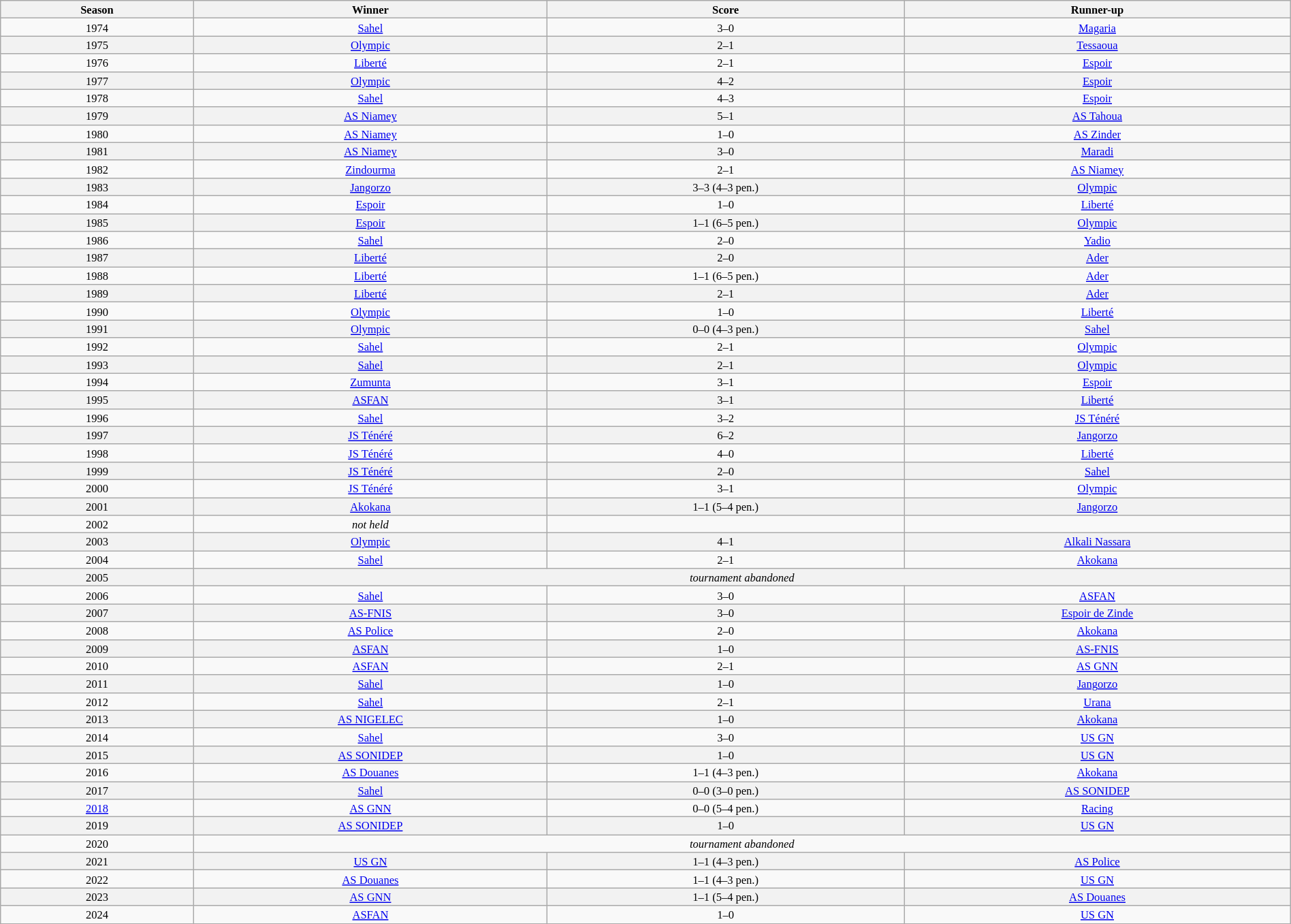<table class="wikitable" width=100% style="text-align: center; font-size: 11px">
<tr>
<th>Season</th>
<th>Winner</th>
<th>Score</th>
<th>Runner-up</th>
</tr>
<tr>
<td>1974</td>
<td><a href='#'>Sahel</a></td>
<td>3–0</td>
<td><a href='#'>Magaria</a></td>
</tr>
<tr bgcolor=#f2f2f2>
<td>1975</td>
<td><a href='#'>Olympic</a></td>
<td>2–1</td>
<td><a href='#'>Tessaoua</a></td>
</tr>
<tr>
<td>1976</td>
<td><a href='#'>Liberté</a></td>
<td>2–1</td>
<td><a href='#'>Espoir</a></td>
</tr>
<tr bgcolor=#f2f2f2>
<td>1977</td>
<td><a href='#'>Olympic</a></td>
<td>4–2</td>
<td><a href='#'>Espoir</a></td>
</tr>
<tr>
<td>1978</td>
<td><a href='#'>Sahel</a></td>
<td>4–3</td>
<td><a href='#'>Espoir</a></td>
</tr>
<tr bgcolor=#f2f2f2>
<td>1979</td>
<td><a href='#'>AS Niamey</a></td>
<td>5–1</td>
<td><a href='#'>AS Tahoua</a></td>
</tr>
<tr>
<td>1980</td>
<td><a href='#'>AS Niamey</a></td>
<td>1–0</td>
<td><a href='#'>AS Zinder</a></td>
</tr>
<tr bgcolor=#f2f2f2>
<td>1981</td>
<td><a href='#'>AS Niamey</a></td>
<td>3–0</td>
<td><a href='#'>Maradi</a></td>
</tr>
<tr>
<td>1982</td>
<td><a href='#'>Zindourma</a></td>
<td>2–1</td>
<td><a href='#'>AS Niamey</a></td>
</tr>
<tr bgcolor=#f2f2f2>
<td>1983</td>
<td><a href='#'>Jangorzo</a></td>
<td>3–3  (4–3 pen.)</td>
<td><a href='#'>Olympic</a></td>
</tr>
<tr>
<td>1984</td>
<td><a href='#'>Espoir</a></td>
<td>1–0</td>
<td><a href='#'>Liberté</a></td>
</tr>
<tr bgcolor=#f2f2f2>
<td>1985</td>
<td><a href='#'>Espoir</a></td>
<td>1–1 (6–5 pen.)</td>
<td><a href='#'>Olympic</a></td>
</tr>
<tr>
<td>1986</td>
<td><a href='#'>Sahel</a></td>
<td>2–0</td>
<td><a href='#'>Yadio</a></td>
</tr>
<tr bgcolor=#f2f2f2>
<td>1987</td>
<td><a href='#'>Liberté</a></td>
<td>2–0</td>
<td><a href='#'>Ader</a></td>
</tr>
<tr>
<td>1988</td>
<td><a href='#'>Liberté</a></td>
<td>1–1 (6–5 pen.)</td>
<td><a href='#'>Ader</a></td>
</tr>
<tr bgcolor=#f2f2f2>
<td>1989</td>
<td><a href='#'>Liberté</a></td>
<td>2–1</td>
<td><a href='#'>Ader</a></td>
</tr>
<tr>
<td>1990</td>
<td><a href='#'>Olympic</a></td>
<td>1–0</td>
<td><a href='#'>Liberté</a></td>
</tr>
<tr bgcolor=#f2f2f2>
<td>1991</td>
<td><a href='#'>Olympic</a></td>
<td>0–0 (4–3 pen.)</td>
<td><a href='#'>Sahel</a></td>
</tr>
<tr>
<td>1992</td>
<td><a href='#'>Sahel</a></td>
<td>2–1</td>
<td><a href='#'>Olympic</a></td>
</tr>
<tr bgcolor=#f2f2f2>
<td>1993</td>
<td><a href='#'>Sahel</a></td>
<td>2–1</td>
<td><a href='#'>Olympic</a></td>
</tr>
<tr>
<td>1994</td>
<td><a href='#'>Zumunta</a></td>
<td>3–1</td>
<td><a href='#'>Espoir</a></td>
</tr>
<tr bgcolor=#f2f2f2>
<td>1995</td>
<td><a href='#'>ASFAN</a></td>
<td>3–1</td>
<td><a href='#'>Liberté</a></td>
</tr>
<tr>
<td>1996</td>
<td><a href='#'>Sahel</a></td>
<td>3–2</td>
<td><a href='#'>JS Ténéré</a></td>
</tr>
<tr bgcolor=#f2f2f2>
<td>1997</td>
<td><a href='#'>JS Ténéré</a></td>
<td>6–2</td>
<td><a href='#'>Jangorzo</a></td>
</tr>
<tr>
<td>1998</td>
<td><a href='#'>JS Ténéré</a></td>
<td>4–0</td>
<td><a href='#'>Liberté</a></td>
</tr>
<tr bgcolor=#f2f2f2>
<td>1999</td>
<td><a href='#'>JS Ténéré</a></td>
<td>2–0</td>
<td><a href='#'>Sahel</a></td>
</tr>
<tr>
<td>2000</td>
<td><a href='#'>JS Ténéré</a></td>
<td>3–1</td>
<td><a href='#'>Olympic</a></td>
</tr>
<tr bgcolor=#f2f2f2>
<td>2001</td>
<td><a href='#'>Akokana</a></td>
<td>1–1 (5–4 pen.)</td>
<td><a href='#'>Jangorzo</a></td>
</tr>
<tr>
<td>2002</td>
<td><em>not held</em></td>
<td></td>
<td></td>
</tr>
<tr bgcolor=#f2f2f2>
<td>2003</td>
<td><a href='#'>Olympic</a></td>
<td>4–1</td>
<td><a href='#'>Alkali Nassara</a></td>
</tr>
<tr>
<td>2004</td>
<td><a href='#'>Sahel</a></td>
<td>2–1</td>
<td><a href='#'>Akokana</a></td>
</tr>
<tr bgcolor=#f2f2f2>
<td>2005</td>
<td scope="row" style="text-align:center" colspan=3><em>tournament abandoned</em></td>
</tr>
<tr>
<td>2006</td>
<td><a href='#'>Sahel</a></td>
<td>3–0</td>
<td><a href='#'>ASFAN</a></td>
</tr>
<tr bgcolor=#f2f2f2>
<td>2007</td>
<td><a href='#'>AS-FNIS</a></td>
<td>3–0</td>
<td><a href='#'>Espoir de Zinde</a></td>
</tr>
<tr>
<td>2008</td>
<td><a href='#'>AS Police</a></td>
<td>2–0</td>
<td><a href='#'>Akokana</a></td>
</tr>
<tr bgcolor=#f2f2f2>
<td>2009</td>
<td><a href='#'>ASFAN</a></td>
<td>1–0</td>
<td><a href='#'>AS-FNIS</a></td>
</tr>
<tr>
<td>2010</td>
<td><a href='#'>ASFAN</a></td>
<td>2–1</td>
<td><a href='#'>AS GNN</a></td>
</tr>
<tr bgcolor=#f2f2f2>
<td>2011</td>
<td><a href='#'>Sahel</a></td>
<td>1–0</td>
<td><a href='#'>Jangorzo</a></td>
</tr>
<tr>
<td>2012</td>
<td><a href='#'>Sahel</a></td>
<td>2–1</td>
<td><a href='#'>Urana</a></td>
</tr>
<tr bgcolor=#f2f2f2>
<td>2013</td>
<td><a href='#'>AS NIGELEC</a></td>
<td>1–0</td>
<td><a href='#'>Akokana</a></td>
</tr>
<tr>
<td>2014</td>
<td><a href='#'>Sahel</a></td>
<td>3–0</td>
<td><a href='#'>US GN</a></td>
</tr>
<tr bgcolor=#f2f2f2>
<td>2015</td>
<td><a href='#'>AS SONIDEP</a></td>
<td>1–0</td>
<td><a href='#'>US GN</a></td>
</tr>
<tr>
<td>2016</td>
<td><a href='#'>AS Douanes</a></td>
<td>1–1 (4–3 pen.)</td>
<td><a href='#'>Akokana</a></td>
</tr>
<tr bgcolor=#f2f2f2>
<td>2017</td>
<td><a href='#'>Sahel</a></td>
<td>0–0 (3–0 pen.)</td>
<td><a href='#'>AS SONIDEP</a></td>
</tr>
<tr>
<td><a href='#'>2018</a></td>
<td><a href='#'>AS GNN</a></td>
<td>0–0 (5–4 pen.)</td>
<td><a href='#'>Racing</a></td>
</tr>
<tr bgcolor=#f2f2f2>
<td>2019</td>
<td><a href='#'>AS SONIDEP</a></td>
<td>1–0</td>
<td><a href='#'>US GN</a></td>
</tr>
<tr>
<td>2020</td>
<td scope="row" style="text-align:center" colspan=3><em>tournament abandoned</em></td>
</tr>
<tr bgcolor=#f2f2f2>
<td>2021</td>
<td><a href='#'>US GN</a></td>
<td>1–1 (4–3 pen.)</td>
<td><a href='#'>AS Police</a></td>
</tr>
<tr>
<td>2022</td>
<td><a href='#'>AS Douanes</a></td>
<td>1–1 (4–3 pen.)</td>
<td><a href='#'>US GN</a></td>
</tr>
<tr bgcolor=#f2f2f2>
<td>2023</td>
<td><a href='#'>AS GNN</a></td>
<td>1–1 (5–4 pen.)</td>
<td><a href='#'>AS Douanes</a></td>
</tr>
<tr>
<td>2024</td>
<td><a href='#'>ASFAN</a></td>
<td>1–0</td>
<td><a href='#'>US GN</a></td>
</tr>
</table>
